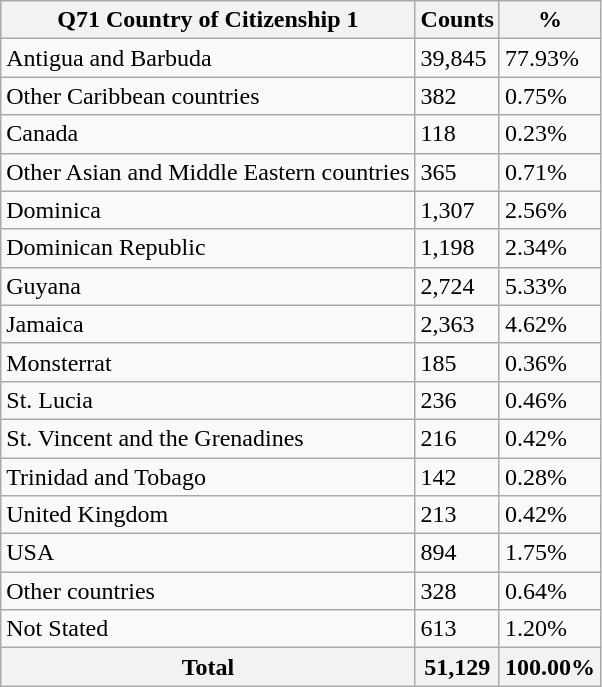<table class="wikitable sortable">
<tr>
<th>Q71 Country of Citizenship 1</th>
<th>Counts</th>
<th>%</th>
</tr>
<tr>
<td>Antigua and Barbuda</td>
<td>39,845</td>
<td>77.93%</td>
</tr>
<tr>
<td>Other Caribbean countries</td>
<td>382</td>
<td>0.75%</td>
</tr>
<tr>
<td>Canada</td>
<td>118</td>
<td>0.23%</td>
</tr>
<tr>
<td>Other Asian and Middle Eastern countries</td>
<td>365</td>
<td>0.71%</td>
</tr>
<tr>
<td>Dominica</td>
<td>1,307</td>
<td>2.56%</td>
</tr>
<tr>
<td>Dominican Republic</td>
<td>1,198</td>
<td>2.34%</td>
</tr>
<tr>
<td>Guyana</td>
<td>2,724</td>
<td>5.33%</td>
</tr>
<tr>
<td>Jamaica</td>
<td>2,363</td>
<td>4.62%</td>
</tr>
<tr>
<td>Monsterrat</td>
<td>185</td>
<td>0.36%</td>
</tr>
<tr>
<td>St. Lucia</td>
<td>236</td>
<td>0.46%</td>
</tr>
<tr>
<td>St. Vincent and the Grenadines</td>
<td>216</td>
<td>0.42%</td>
</tr>
<tr>
<td>Trinidad and Tobago</td>
<td>142</td>
<td>0.28%</td>
</tr>
<tr>
<td>United Kingdom</td>
<td>213</td>
<td>0.42%</td>
</tr>
<tr>
<td>USA</td>
<td>894</td>
<td>1.75%</td>
</tr>
<tr>
<td>Other countries</td>
<td>328</td>
<td>0.64%</td>
</tr>
<tr>
<td>Not Stated</td>
<td>613</td>
<td>1.20%</td>
</tr>
<tr>
<th>Total</th>
<th>51,129</th>
<th>100.00%</th>
</tr>
</table>
